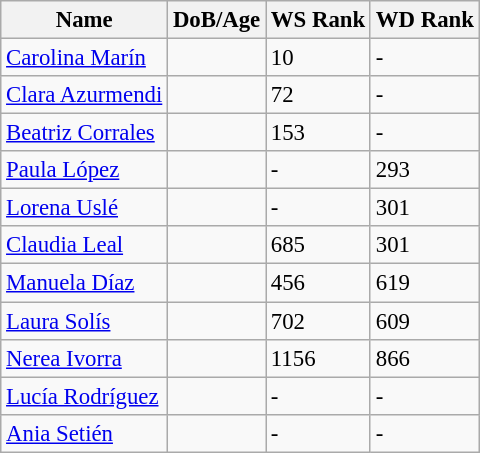<table class="wikitable" style="text-align: left; font-size:95%;">
<tr>
<th>Name</th>
<th>DoB/Age</th>
<th>WS Rank</th>
<th>WD Rank</th>
</tr>
<tr>
<td><a href='#'>Carolina Marín</a></td>
<td></td>
<td>10</td>
<td>-</td>
</tr>
<tr>
<td><a href='#'>Clara Azurmendi</a></td>
<td></td>
<td>72</td>
<td>-</td>
</tr>
<tr>
<td><a href='#'>Beatriz Corrales</a></td>
<td></td>
<td>153</td>
<td>-</td>
</tr>
<tr>
<td><a href='#'>Paula López</a></td>
<td></td>
<td>-</td>
<td>293</td>
</tr>
<tr>
<td><a href='#'>Lorena Uslé</a></td>
<td></td>
<td>-</td>
<td>301</td>
</tr>
<tr>
<td><a href='#'>Claudia Leal</a></td>
<td></td>
<td>685</td>
<td>301</td>
</tr>
<tr>
<td><a href='#'>Manuela Díaz</a></td>
<td></td>
<td>456</td>
<td>619</td>
</tr>
<tr>
<td><a href='#'>Laura Solís</a></td>
<td></td>
<td>702</td>
<td>609</td>
</tr>
<tr>
<td><a href='#'>Nerea Ivorra</a></td>
<td></td>
<td>1156</td>
<td>866</td>
</tr>
<tr>
<td><a href='#'>Lucía Rodríguez</a></td>
<td></td>
<td>-</td>
<td>-</td>
</tr>
<tr>
<td><a href='#'>Ania Setién</a></td>
<td></td>
<td>-</td>
<td>-</td>
</tr>
</table>
